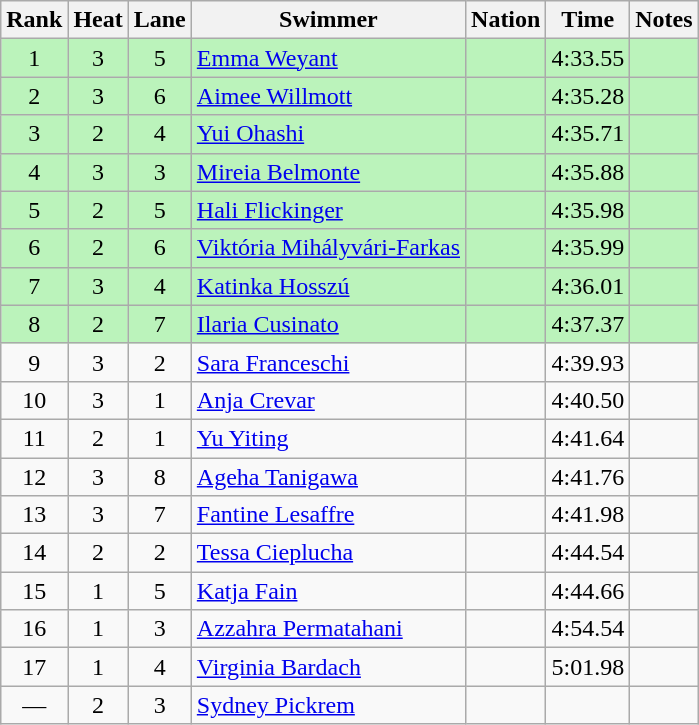<table class="wikitable sortable" style="text-align:center">
<tr>
<th>Rank</th>
<th>Heat</th>
<th>Lane</th>
<th>Swimmer</th>
<th>Nation</th>
<th>Time</th>
<th>Notes</th>
</tr>
<tr bgcolor=bbf3bb>
<td>1</td>
<td>3</td>
<td>5</td>
<td align=left><a href='#'>Emma Weyant</a></td>
<td align=left></td>
<td>4:33.55</td>
<td></td>
</tr>
<tr bgcolor=bbf3bb>
<td>2</td>
<td>3</td>
<td>6</td>
<td align=left><a href='#'>Aimee Willmott</a></td>
<td align=left></td>
<td>4:35.28</td>
<td></td>
</tr>
<tr bgcolor=bbf3bb>
<td>3</td>
<td>2</td>
<td>4</td>
<td align=left><a href='#'>Yui Ohashi</a></td>
<td align=left></td>
<td>4:35.71</td>
<td></td>
</tr>
<tr bgcolor=bbf3bb>
<td>4</td>
<td>3</td>
<td>3</td>
<td align=left><a href='#'>Mireia Belmonte</a></td>
<td align=left></td>
<td>4:35.88</td>
<td></td>
</tr>
<tr bgcolor=bbf3bb>
<td>5</td>
<td>2</td>
<td>5</td>
<td align=left><a href='#'>Hali Flickinger</a></td>
<td align=left></td>
<td>4:35.98</td>
<td></td>
</tr>
<tr bgcolor=bbf3bb>
<td>6</td>
<td>2</td>
<td>6</td>
<td align=left><a href='#'>Viktória Mihályvári-Farkas</a></td>
<td align=left></td>
<td>4:35.99</td>
<td></td>
</tr>
<tr bgcolor=bbf3bb>
<td>7</td>
<td>3</td>
<td>4</td>
<td align=left><a href='#'>Katinka Hosszú</a></td>
<td align=left></td>
<td>4:36.01</td>
<td></td>
</tr>
<tr bgcolor=bbf3bb>
<td>8</td>
<td>2</td>
<td>7</td>
<td align=left><a href='#'>Ilaria Cusinato</a></td>
<td align=left></td>
<td>4:37.37</td>
<td></td>
</tr>
<tr>
<td>9</td>
<td>3</td>
<td>2</td>
<td align=left><a href='#'>Sara Franceschi</a></td>
<td align=left></td>
<td>4:39.93</td>
<td></td>
</tr>
<tr>
<td>10</td>
<td>3</td>
<td>1</td>
<td align=left><a href='#'>Anja Crevar</a></td>
<td align=left></td>
<td>4:40.50</td>
<td></td>
</tr>
<tr>
<td>11</td>
<td>2</td>
<td>1</td>
<td align=left><a href='#'>Yu Yiting</a></td>
<td align=left></td>
<td>4:41.64</td>
<td></td>
</tr>
<tr>
<td>12</td>
<td>3</td>
<td>8</td>
<td align=left><a href='#'>Ageha Tanigawa</a></td>
<td align=left></td>
<td>4:41.76</td>
<td></td>
</tr>
<tr>
<td>13</td>
<td>3</td>
<td>7</td>
<td align=left><a href='#'>Fantine Lesaffre</a></td>
<td align=left></td>
<td>4:41.98</td>
<td></td>
</tr>
<tr>
<td>14</td>
<td>2</td>
<td>2</td>
<td align=left><a href='#'>Tessa Cieplucha</a></td>
<td align=left></td>
<td>4:44.54</td>
<td></td>
</tr>
<tr>
<td>15</td>
<td>1</td>
<td>5</td>
<td align=left><a href='#'>Katja Fain</a></td>
<td align=left></td>
<td>4:44.66</td>
<td></td>
</tr>
<tr>
<td>16</td>
<td>1</td>
<td>3</td>
<td align=left><a href='#'>Azzahra Permatahani</a></td>
<td align=left></td>
<td>4:54.54</td>
<td></td>
</tr>
<tr>
<td>17</td>
<td>1</td>
<td>4</td>
<td align=left><a href='#'>Virginia Bardach</a></td>
<td align=left></td>
<td>5:01.98</td>
<td></td>
</tr>
<tr>
<td data-sort-value=18>—</td>
<td>2</td>
<td>3</td>
<td align=left><a href='#'>Sydney Pickrem</a></td>
<td align=left></td>
<td data-sort-value=9:99.99></td>
<td></td>
</tr>
</table>
